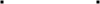<table style="margin:auto">
<tr>
<td style="text-align: center;"><br><table border="0">
<tr>
<td></td>
</tr>
<tr>
<td style="border-top:2px solid black;"></td>
</tr>
<tr>
<td></td>
</tr>
</table>
</td>
<td width="50"></td>
<td style="text-align: center;"><br><table border="0">
<tr>
<td></td>
</tr>
<tr>
<td style="border-top:2px solid black;"></td>
</tr>
<tr>
<td></td>
</tr>
</table>
</td>
</tr>
</table>
